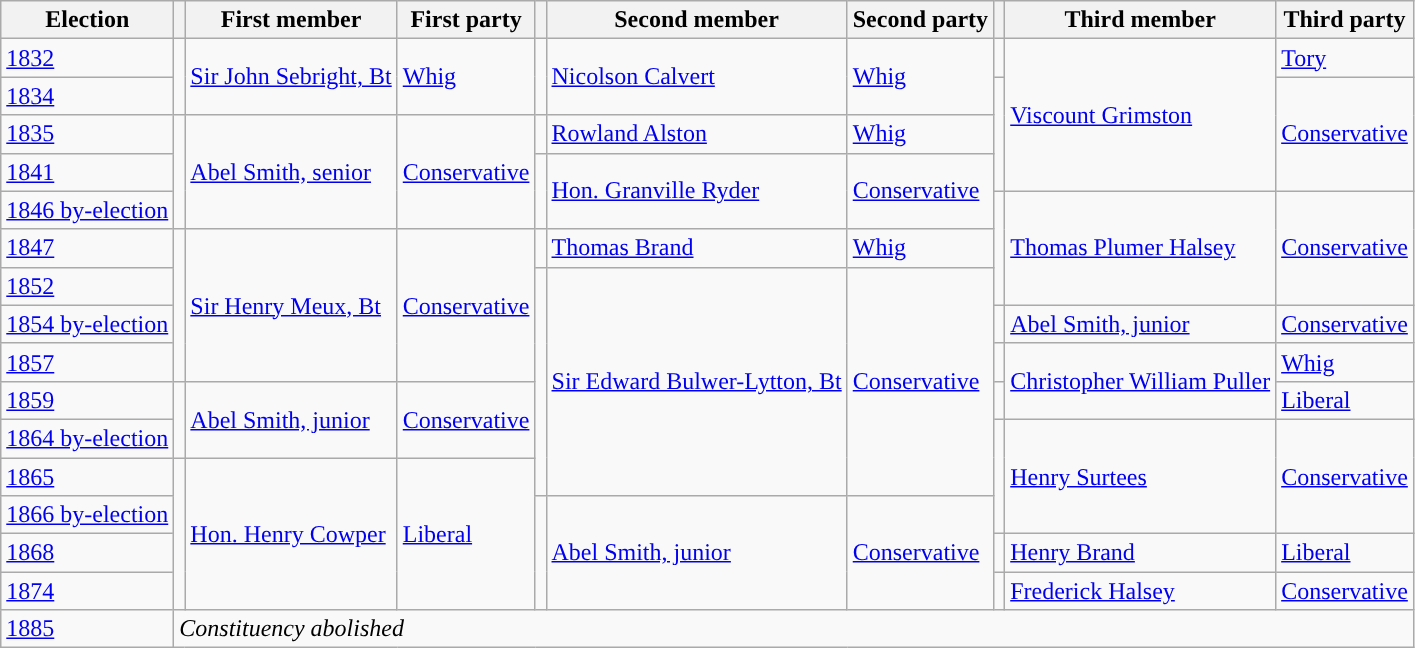<table class="wikitable">
<tr>
<th>Election</th>
<th></th>
<th>First member</th>
<th>First party</th>
<th></th>
<th>Second member</th>
<th>Second party</th>
<th></th>
<th>Third member</th>
<th>Third party</th>
</tr>
<tr>
<td><a href='#'>1832</a></td>
<td rowspan="2" style="color:inherit;background-color: "></td>
<td rowspan="2"><a href='#'>Sir John Sebright, Bt</a></td>
<td rowspan="2"><a href='#'>Whig</a></td>
<td rowspan="2" style="color:inherit;background-color: "></td>
<td rowspan="2"><a href='#'>Nicolson Calvert</a></td>
<td rowspan="2"><a href='#'>Whig</a></td>
<td style="color:inherit;background-color: "></td>
<td rowspan="4"><a href='#'>Viscount Grimston</a></td>
<td><a href='#'>Tory</a></td>
</tr>
<tr>
<td><a href='#'>1834</a></td>
<td rowspan="3" style="color:inherit;background-color: "></td>
<td rowspan="3"><a href='#'>Conservative</a></td>
</tr>
<tr>
<td><a href='#'>1835</a></td>
<td rowspan="3" style="color:inherit;background-color: "></td>
<td rowspan="3"><a href='#'>Abel Smith, senior</a></td>
<td rowspan="3"><a href='#'>Conservative</a></td>
<td style="color:inherit;background-color: "></td>
<td><a href='#'>Rowland Alston</a></td>
<td><a href='#'>Whig</a></td>
</tr>
<tr>
<td><a href='#'>1841</a></td>
<td rowspan="2" style="color:inherit;background-color: "></td>
<td rowspan="2"><a href='#'>Hon. Granville Ryder</a></td>
<td rowspan="2"><a href='#'>Conservative</a></td>
</tr>
<tr>
<td><a href='#'>1846 by-election</a></td>
<td rowspan="3" style="color:inherit;background-color: "></td>
<td rowspan="3"><a href='#'>Thomas Plumer Halsey</a></td>
<td rowspan="3"><a href='#'>Conservative</a></td>
</tr>
<tr>
<td><a href='#'>1847</a></td>
<td rowspan="4" style="color:inherit;background-color: "></td>
<td rowspan="4"><a href='#'>Sir Henry Meux, Bt</a></td>
<td rowspan="4"><a href='#'>Conservative</a></td>
<td style="color:inherit;background-color: "></td>
<td><a href='#'>Thomas Brand</a></td>
<td><a href='#'>Whig</a></td>
</tr>
<tr>
<td><a href='#'>1852</a></td>
<td rowspan="6" style="color:inherit;background-color: "></td>
<td rowspan="6"><a href='#'>Sir Edward Bulwer-Lytton, Bt</a></td>
<td rowspan="6"><a href='#'>Conservative</a></td>
</tr>
<tr>
<td><a href='#'>1854 by-election</a></td>
<td style="color:inherit;background-color: "></td>
<td><a href='#'>Abel Smith, junior</a></td>
<td><a href='#'>Conservative</a></td>
</tr>
<tr>
<td><a href='#'>1857</a></td>
<td style="color:inherit;background-color: "></td>
<td rowspan="2"><a href='#'>Christopher William Puller</a></td>
<td><a href='#'>Whig</a></td>
</tr>
<tr>
<td><a href='#'>1859</a></td>
<td rowspan="2" style="color:inherit;background-color: "></td>
<td rowspan="2"><a href='#'>Abel Smith, junior</a></td>
<td rowspan="2"><a href='#'>Conservative</a></td>
<td style="color:inherit;background-color: "></td>
<td><a href='#'>Liberal</a></td>
</tr>
<tr>
<td><a href='#'>1864 by-election</a></td>
<td rowspan="3" style="color:inherit;background-color: "></td>
<td rowspan="3"><a href='#'>Henry Surtees</a></td>
<td rowspan="3"><a href='#'>Conservative</a></td>
</tr>
<tr>
<td><a href='#'>1865</a></td>
<td rowspan="4" style="color:inherit;background-color: "></td>
<td rowspan="4"><a href='#'>Hon. Henry Cowper</a></td>
<td rowspan="4"><a href='#'>Liberal</a></td>
</tr>
<tr>
<td><a href='#'>1866 by-election</a></td>
<td rowspan="3" style="color:inherit;background-color: "></td>
<td rowspan="3"><a href='#'>Abel Smith, junior</a></td>
<td rowspan="3"><a href='#'>Conservative</a></td>
</tr>
<tr>
<td><a href='#'>1868</a></td>
<td style="color:inherit;background-color: "></td>
<td><a href='#'>Henry Brand</a></td>
<td><a href='#'>Liberal</a></td>
</tr>
<tr>
<td><a href='#'>1874</a></td>
<td style="color:inherit;background-color: "></td>
<td><a href='#'>Frederick Halsey</a></td>
<td><a href='#'>Conservative</a></td>
</tr>
<tr>
<td><a href='#'>1885</a></td>
<td colspan="9"><em>Constituency abolished</em></td>
</tr>
</table>
